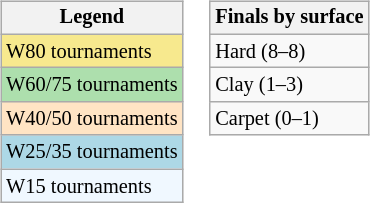<table>
<tr valign=top>
<td><br><table class="wikitable" style=font-size:85%;>
<tr>
<th>Legend</th>
</tr>
<tr style="background:#f7e98e;">
<td>W80 tournaments</td>
</tr>
<tr style="background:#addfad;">
<td>W60/75 tournaments</td>
</tr>
<tr style="background:#ffe4c4;">
<td>W40/50 tournaments</td>
</tr>
<tr style="background:lightblue;">
<td>W25/35 tournaments</td>
</tr>
<tr style="background:#f0f8ff;">
<td>W15 tournaments</td>
</tr>
</table>
</td>
<td><br><table class="wikitable" style=font-size:85%;>
<tr>
<th>Finals by surface</th>
</tr>
<tr>
<td>Hard (8–8)</td>
</tr>
<tr>
<td>Clay (1–3)</td>
</tr>
<tr>
<td>Carpet (0–1)</td>
</tr>
</table>
</td>
</tr>
</table>
